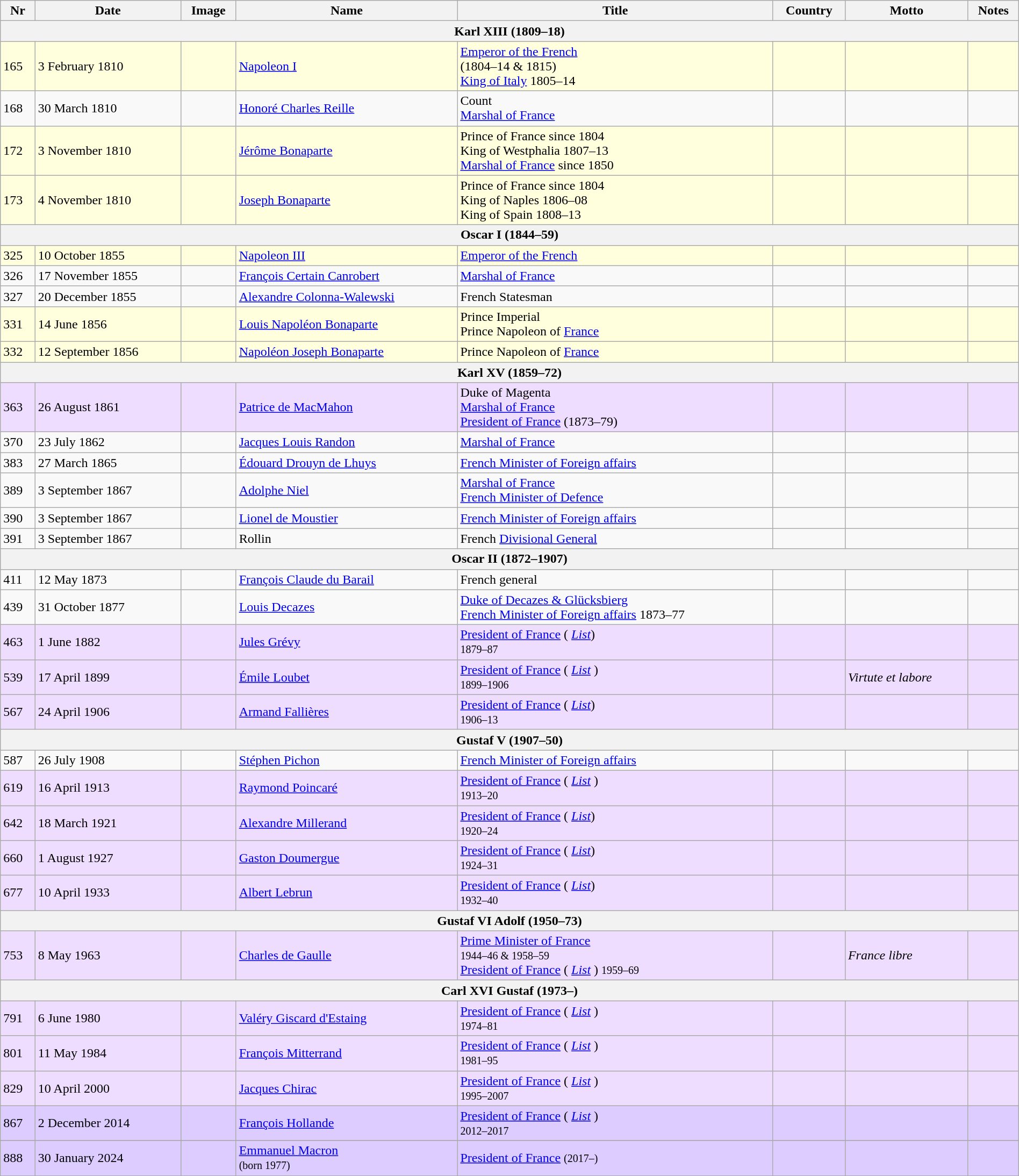<table class="wikitable" width=100%>
<tr>
<th>Nr</th>
<th>Date</th>
<th>Image</th>
<th>Name</th>
<th>Title</th>
<th>Country</th>
<th>Motto</th>
<th>Notes</th>
</tr>
<tr>
<th colspan=8>Karl XIII (1809–18)</th>
</tr>
<tr bgcolor="#FFFFDD">
<td>165</td>
<td>3 February 1810</td>
<td></td>
<td><a href='#'>Napoleon I</a></td>
<td><a href='#'>Emperor of the French</a><br> (1804–14 & 1815)<br><a href='#'>King of Italy</a> 1805–14</td>
<td></td>
<td></td>
<td></td>
</tr>
<tr>
<td>168</td>
<td>30 March 1810</td>
<td></td>
<td><a href='#'>Honoré Charles Reille</a></td>
<td>Count<br> <a href='#'>Marshal of France</a></td>
<td></td>
<td></td>
<td></td>
</tr>
<tr bgcolor="#FFFFDD">
<td>172</td>
<td>3 November 1810</td>
<td></td>
<td><a href='#'>Jérôme Bonaparte</a></td>
<td>Prince of France since 1804<br>King of Westphalia 1807–13<br> <a href='#'>Marshal of France</a> since 1850</td>
<td></td>
<td></td>
<td></td>
</tr>
<tr bgcolor="#FFFFDD">
<td>173</td>
<td>4 November 1810</td>
<td></td>
<td><a href='#'>Joseph Bonaparte</a></td>
<td>Prince of France since 1804<br>King of Naples 1806–08<br>King of Spain 1808–13</td>
<td><br></td>
<td></td>
<td></td>
</tr>
<tr>
<th colspan=8>Oscar I (1844–59)</th>
</tr>
<tr bgcolor="#FFFFDD">
<td>325</td>
<td>10 October 1855</td>
<td></td>
<td><a href='#'>Napoleon III</a></td>
<td><a href='#'>Emperor of the French</a></td>
<td></td>
<td></td>
<td></td>
</tr>
<tr>
<td>326</td>
<td>17 November 1855</td>
<td></td>
<td><a href='#'>François Certain Canrobert</a></td>
<td><a href='#'>Marshal of France</a></td>
<td></td>
<td></td>
<td></td>
</tr>
<tr>
<td>327</td>
<td>20 December 1855</td>
<td></td>
<td><a href='#'>Alexandre Colonna-Walewski</a></td>
<td>French Statesman</td>
<td></td>
<td></td>
<td></td>
</tr>
<tr bgcolor="#FFFFDD">
<td>331</td>
<td>14 June 1856</td>
<td></td>
<td><a href='#'>Louis Napoléon Bonaparte</a></td>
<td>Prince Imperial<br> Prince Napoleon of <a href='#'>France</a></td>
<td></td>
<td></td>
<td></td>
</tr>
<tr bgcolor="#FFFFDD">
<td>332</td>
<td>12 September 1856</td>
<td></td>
<td><a href='#'>Napoléon Joseph Bonaparte</a></td>
<td>Prince Napoleon of <a href='#'>France</a></td>
<td></td>
<td></td>
<td></td>
</tr>
<tr>
<th colspan=8>Karl XV (1859–72)</th>
</tr>
<tr bgcolor="#EEDDFF">
<td>363</td>
<td>26 August 1861</td>
<td></td>
<td><a href='#'>Patrice de MacMahon</a></td>
<td>Duke of Magenta <br> <a href='#'>Marshal of France</a><br> <a href='#'>President of France</a> (1873–79)</td>
<td></td>
<td></td>
<td></td>
</tr>
<tr>
<td>370</td>
<td>23 July 1862</td>
<td></td>
<td><a href='#'>Jacques Louis Randon</a></td>
<td><a href='#'>Marshal of France</a></td>
<td></td>
<td></td>
<td></td>
</tr>
<tr>
<td>383</td>
<td>27 March 1865</td>
<td></td>
<td><a href='#'>Édouard Drouyn de Lhuys</a></td>
<td><a href='#'>French Minister of Foreign affairs</a></td>
<td></td>
<td></td>
<td></td>
</tr>
<tr>
<td>389</td>
<td>3 September 1867</td>
<td></td>
<td><a href='#'>Adolphe Niel</a></td>
<td><a href='#'>Marshal of France</a><br> <a href='#'>French Minister of Defence</a></td>
<td></td>
<td></td>
<td></td>
</tr>
<tr>
<td>390</td>
<td>3 September 1867</td>
<td></td>
<td><a href='#'>Lionel de Moustier</a></td>
<td><a href='#'>French Minister of Foreign affairs</a></td>
<td></td>
<td></td>
<td></td>
</tr>
<tr>
<td>391</td>
<td>3 September 1867</td>
<td></td>
<td>Rollin</td>
<td>French <a href='#'>Divisional General</a></td>
<td></td>
<td></td>
<td></td>
</tr>
<tr>
<th colspan=8>Oscar II (1872–1907)</th>
</tr>
<tr>
<td>411</td>
<td>12 May 1873</td>
<td></td>
<td><a href='#'>François Claude du Barail</a></td>
<td>French general</td>
<td></td>
<td></td>
<td></td>
</tr>
<tr>
<td>439</td>
<td>31 October 1877</td>
<td></td>
<td><a href='#'>Louis Decazes</a></td>
<td><a href='#'>Duke of Decazes & Glücksbierg</a> <br><a href='#'>French Minister of Foreign affairs</a> 1873–77</td>
<td></td>
<td></td>
<td></td>
</tr>
<tr bgcolor="#EEDDFF">
<td>463</td>
<td>1 June 1882</td>
<td></td>
<td><a href='#'>Jules Grévy</a></td>
<td><a href='#'>President of France</a> ( <a href='#'><em>List</em></a>)<br><small>1879–87</small></td>
<td></td>
<td></td>
<td></td>
</tr>
<tr bgcolor="#EEDDFF">
<td>539</td>
<td>17 April 1899</td>
<td></td>
<td><a href='#'>Émile Loubet</a></td>
<td><a href='#'>President of France</a> ( <a href='#'><em>List</em></a> )<br><small>1899–1906</small></td>
<td></td>
<td><em>Virtute et labore</em></td>
<td></td>
</tr>
<tr bgcolor="#EEDDFF">
<td>567</td>
<td>24 April 1906</td>
<td></td>
<td><a href='#'>Armand Fallières</a></td>
<td><a href='#'>President of France</a> ( <a href='#'><em>List</em></a>)<br><small>1906–13</small></td>
<td></td>
<td></td>
<td></td>
</tr>
<tr>
<th colspan=8>Gustaf V (1907–50)</th>
</tr>
<tr>
<td>587</td>
<td>26 July 1908</td>
<td></td>
<td><a href='#'>Stéphen Pichon</a></td>
<td><a href='#'>French Minister of Foreign affairs</a></td>
<td></td>
<td></td>
<td></td>
</tr>
<tr bgcolor="#EEDDFF">
<td>619</td>
<td>16 April 1913</td>
<td></td>
<td><a href='#'>Raymond Poincaré</a></td>
<td><a href='#'>President of France</a> ( <a href='#'><em>List</em></a> )<br><small>1913–20</small></td>
<td></td>
<td></td>
<td></td>
</tr>
<tr bgcolor="#EEDDFF">
<td>642</td>
<td>18 March 1921</td>
<td></td>
<td><a href='#'>Alexandre Millerand</a></td>
<td><a href='#'>President of France</a> ( <a href='#'><em>List</em></a>)<br><small>1920–24</small></td>
<td></td>
<td></td>
<td></td>
</tr>
<tr bgcolor="#EEDDFF">
<td>660</td>
<td>1 August 1927</td>
<td></td>
<td><a href='#'>Gaston Doumergue</a></td>
<td><a href='#'>President of France</a> ( <a href='#'><em>List</em></a>)<br><small>1924–31</small></td>
<td></td>
<td></td>
<td></td>
</tr>
<tr bgcolor="#EEDDFF">
<td>677</td>
<td>10 April 1933</td>
<td></td>
<td><a href='#'>Albert Lebrun</a></td>
<td><a href='#'>President of France</a> ( <a href='#'><em>List</em></a>)<br><small>1932–40</small></td>
<td></td>
<td></td>
<td></td>
</tr>
<tr>
<th colspan=8>Gustaf VI Adolf (1950–73)</th>
</tr>
<tr bgcolor="#EEDDFF">
<td>753</td>
<td>8 May 1963</td>
<td></td>
<td><a href='#'>Charles de Gaulle</a></td>
<td><a href='#'>Prime Minister of France</a><br><small>1944–46 & 1958–59</small><br><a href='#'>President of France</a> ( <a href='#'><em>List</em></a> ) <small>1959–69</small></td>
<td></td>
<td><em>France libre</em></td>
<td></td>
</tr>
<tr>
<th colspan=8>Carl XVI Gustaf (1973–)</th>
</tr>
<tr bgcolor="#EEDDFF">
<td>791</td>
<td>6 June 1980</td>
<td></td>
<td><a href='#'>Valéry Giscard d'Estaing</a></td>
<td><a href='#'>President of France</a> ( <a href='#'><em>List</em></a> )<br><small>1974–81</small></td>
<td></td>
<td></td>
<td></td>
</tr>
<tr bgcolor="#EEDDFF">
<td>801</td>
<td>11 May 1984</td>
<td></td>
<td><a href='#'>François Mitterrand</a></td>
<td><a href='#'>President of France</a> ( <a href='#'><em>List</em></a> )<br><small>1981–95</small></td>
<td></td>
<td></td>
<td></td>
</tr>
<tr bgcolor="#EEDDFF">
<td>829</td>
<td>10 April 2000</td>
<td></td>
<td><a href='#'>Jacques Chirac</a></td>
<td><a href='#'>President of France</a> ( <a href='#'><em>List</em></a> )<br><small>1995–2007</small></td>
<td></td>
<td></td>
<td></td>
</tr>
<tr bgcolor="#DDCCFF">
<td>867</td>
<td>2 December 2014</td>
<td></td>
<td><a href='#'>François Hollande</a></td>
<td><a href='#'>President of France</a> ( <a href='#'><em>List</em></a> )<br><small>2012–2017</small></td>
<td></td>
<td></td>
<td></td>
</tr>
<tr>
</tr>
<tr bgcolor="#DDCCFF">
<td>888</td>
<td>30 January 2024</td>
<td></td>
<td><a href='#'>Emmanuel Macron</a><br><small>(born 1977)</small></td>
<td><a href='#'>President of France</a> <small>(2017–)</small></td>
<td></td>
<td></td>
<td></td>
</tr>
<tr>
</tr>
</table>
